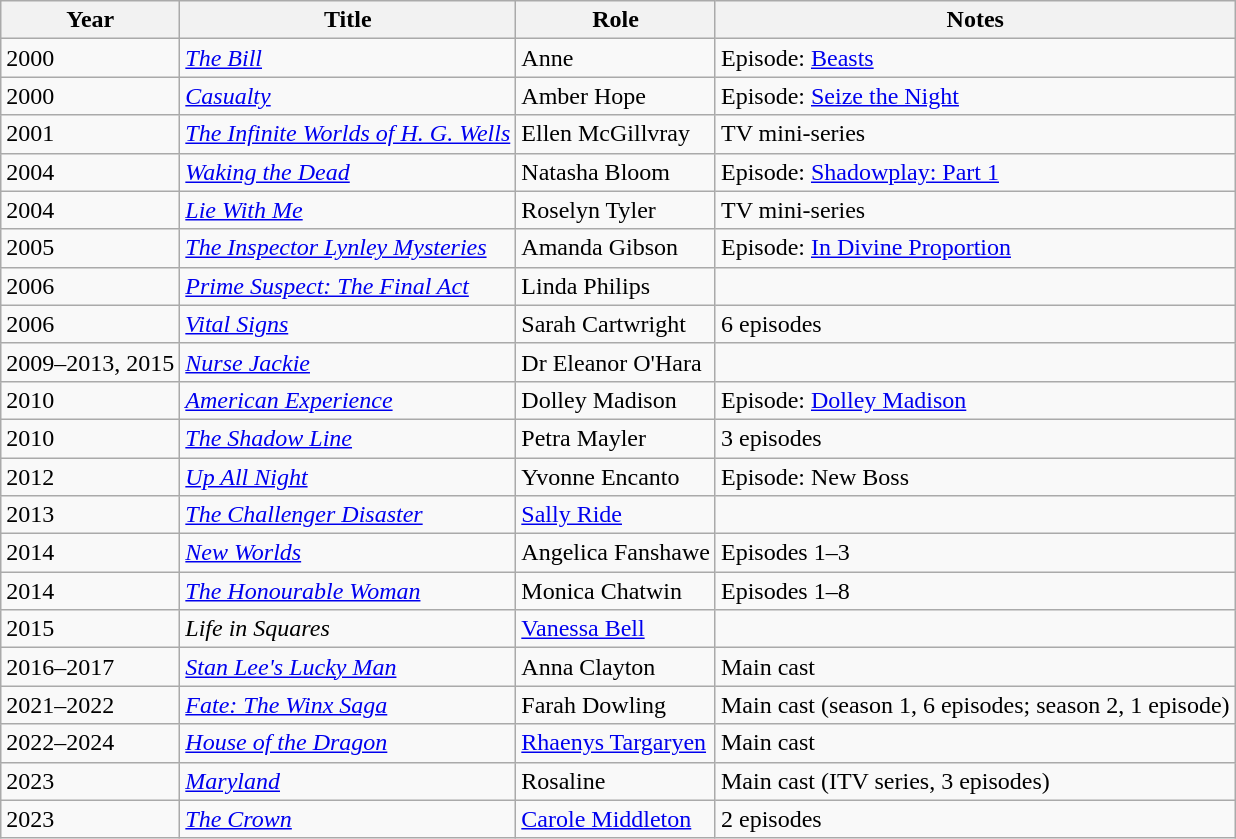<table class="wikitable">
<tr>
<th>Year</th>
<th>Title</th>
<th>Role</th>
<th>Notes</th>
</tr>
<tr>
<td>2000</td>
<td><em><a href='#'>The Bill</a></em></td>
<td>Anne</td>
<td>Episode: <a href='#'>Beasts</a></td>
</tr>
<tr>
<td>2000</td>
<td><em><a href='#'>Casualty</a></em></td>
<td>Amber Hope</td>
<td>Episode: <a href='#'>Seize the Night</a></td>
</tr>
<tr>
<td>2001</td>
<td><em><a href='#'>The Infinite Worlds of H. G. Wells</a></em></td>
<td>Ellen McGillvray</td>
<td>TV mini-series</td>
</tr>
<tr>
<td>2004</td>
<td><em><a href='#'>Waking the Dead</a></em></td>
<td>Natasha Bloom</td>
<td>Episode: <a href='#'>Shadowplay: Part 1</a></td>
</tr>
<tr>
<td>2004</td>
<td><em><a href='#'>Lie With Me</a></em></td>
<td>Roselyn Tyler</td>
<td>TV mini-series</td>
</tr>
<tr>
<td>2005</td>
<td><em><a href='#'>The Inspector Lynley Mysteries</a></em></td>
<td>Amanda Gibson</td>
<td>Episode: <a href='#'>In Divine Proportion</a></td>
</tr>
<tr>
<td>2006</td>
<td><em><a href='#'>Prime Suspect: The Final Act</a></em></td>
<td>Linda Philips</td>
<td></td>
</tr>
<tr>
<td>2006</td>
<td><em><a href='#'>Vital Signs</a></em></td>
<td>Sarah Cartwright</td>
<td>6 episodes</td>
</tr>
<tr>
<td>2009–2013, 2015</td>
<td><em><a href='#'>Nurse Jackie</a></em></td>
<td>Dr Eleanor O'Hara</td>
<td></td>
</tr>
<tr>
<td>2010</td>
<td><em><a href='#'>American Experience</a></em></td>
<td>Dolley Madison</td>
<td>Episode: <a href='#'>Dolley Madison</a></td>
</tr>
<tr>
<td>2010</td>
<td><em><a href='#'>The Shadow Line</a></em></td>
<td>Petra Mayler</td>
<td>3 episodes</td>
</tr>
<tr>
<td>2012</td>
<td><em><a href='#'>Up All Night</a></em></td>
<td>Yvonne Encanto</td>
<td>Episode: New Boss</td>
</tr>
<tr>
<td>2013</td>
<td><em><a href='#'>The Challenger Disaster</a></em></td>
<td><a href='#'>Sally Ride</a></td>
<td></td>
</tr>
<tr>
<td>2014</td>
<td><em><a href='#'>New Worlds</a></em></td>
<td>Angelica Fanshawe</td>
<td>Episodes 1–3</td>
</tr>
<tr>
<td>2014</td>
<td><em><a href='#'>The Honourable Woman</a></em></td>
<td>Monica Chatwin</td>
<td>Episodes 1–8</td>
</tr>
<tr>
<td>2015</td>
<td><em>Life in Squares</em></td>
<td><a href='#'>Vanessa Bell</a></td>
<td></td>
</tr>
<tr>
<td>2016–2017</td>
<td><em><a href='#'>Stan Lee's Lucky Man</a></em></td>
<td>Anna Clayton</td>
<td>Main cast</td>
</tr>
<tr>
<td>2021–2022</td>
<td><em><a href='#'>Fate: The Winx Saga</a></em></td>
<td>Farah Dowling</td>
<td>Main cast (season 1, 6 episodes; season 2, 1 episode)</td>
</tr>
<tr>
<td>2022–2024</td>
<td><em><a href='#'>House of the Dragon</a></em></td>
<td><a href='#'>Rhaenys Targaryen</a></td>
<td>Main cast</td>
</tr>
<tr>
<td>2023</td>
<td><em><a href='#'>Maryland</a></em></td>
<td>Rosaline</td>
<td>Main cast (ITV series, 3 episodes)</td>
</tr>
<tr>
<td>2023</td>
<td><em><a href='#'>The Crown</a></em></td>
<td><a href='#'>Carole Middleton</a></td>
<td>2 episodes</td>
</tr>
</table>
